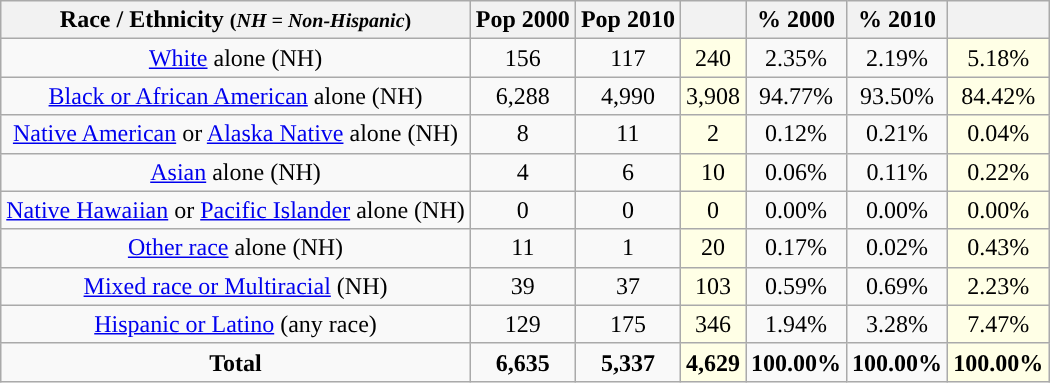<table class="wikitable" style="text-align:center;">
<tr>
<th>Race / Ethnicity <small>(<em>NH = Non-Hispanic</em>)</small></th>
<th>Pop 2000</th>
<th>Pop 2010</th>
<th></th>
<th>% 2000</th>
<th>% 2010</th>
<th></th>
</tr>
<tr>
<td><a href='#'>White</a> alone (NH)</td>
<td>156</td>
<td>117</td>
<td style='background: #ffffe6;'>240</td>
<td>2.35%</td>
<td>2.19%</td>
<td style='background: #ffffe6;'>5.18%</td>
</tr>
<tr>
<td><a href='#'>Black or African American</a> alone (NH)</td>
<td>6,288</td>
<td>4,990</td>
<td style='background: #ffffe6;'>3,908</td>
<td>94.77%</td>
<td>93.50%</td>
<td style='background: #ffffe6;'>84.42%</td>
</tr>
<tr>
<td><a href='#'>Native American</a> or <a href='#'>Alaska Native</a> alone (NH)</td>
<td>8</td>
<td>11</td>
<td style='background: #ffffe6;'>2</td>
<td>0.12%</td>
<td>0.21%</td>
<td style='background: #ffffe6;'>0.04%</td>
</tr>
<tr>
<td><a href='#'>Asian</a> alone (NH)</td>
<td>4</td>
<td>6</td>
<td style='background: #ffffe6;'>10</td>
<td>0.06%</td>
<td>0.11%</td>
<td style='background: #ffffe6;'>0.22%</td>
</tr>
<tr>
<td><a href='#'>Native Hawaiian</a> or <a href='#'>Pacific Islander</a> alone (NH)</td>
<td>0</td>
<td>0</td>
<td style='background: #ffffe6;'>0</td>
<td>0.00%</td>
<td>0.00%</td>
<td style='background: #ffffe6;'>0.00%</td>
</tr>
<tr>
<td><a href='#'>Other race</a> alone (NH)</td>
<td>11</td>
<td>1</td>
<td style='background: #ffffe6;'>20</td>
<td>0.17%</td>
<td>0.02%</td>
<td style='background: #ffffe6;'>0.43%</td>
</tr>
<tr>
<td><a href='#'>Mixed race or Multiracial</a> (NH)</td>
<td>39</td>
<td>37</td>
<td style='background: #ffffe6;'>103</td>
<td>0.59%</td>
<td>0.69%</td>
<td style='background: #ffffe6;'>2.23%</td>
</tr>
<tr>
<td><a href='#'>Hispanic or Latino</a> (any race)</td>
<td>129</td>
<td>175</td>
<td style='background: #ffffe6;'>346</td>
<td>1.94%</td>
<td>3.28%</td>
<td style='background: #ffffe6;'>7.47%</td>
</tr>
<tr>
<td><strong>Total</strong></td>
<td><strong>6,635</strong></td>
<td><strong>5,337</strong></td>
<td style='background: #ffffe6;'><strong>4,629</strong></td>
<td><strong>100.00%</strong></td>
<td><strong>100.00%</strong></td>
<td style='background: #ffffe6;'><strong>100.00%</strong></td>
</tr>
</table>
